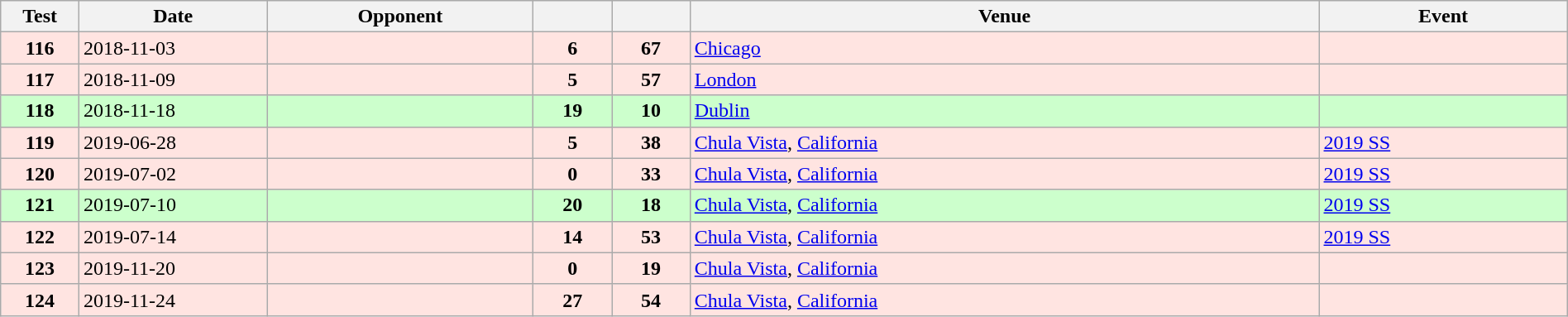<table class="wikitable sortable" style="width:100%">
<tr>
<th style="width:5%">Test</th>
<th style="width:12%">Date</th>
<th style="width:17%">Opponent</th>
<th style="width:5%"></th>
<th style="width:5%"></th>
<th>Venue</th>
<th>Event</th>
</tr>
<tr bgcolor=FFE4E1>
<td align="center"><strong>116</strong></td>
<td>2018-11-03</td>
<td></td>
<td align="center"><strong>6</strong></td>
<td align="center"><strong>67</strong></td>
<td><a href='#'>Chicago</a></td>
<td></td>
</tr>
<tr bgcolor=FFE4E1>
<td align="center"><strong>117</strong></td>
<td>2018-11-09</td>
<td></td>
<td align="center"><strong>5</strong></td>
<td align="center"><strong>57</strong></td>
<td><a href='#'>London</a></td>
<td></td>
</tr>
<tr bgcolor=#ccffcc>
<td align="center"><strong>118</strong></td>
<td>2018-11-18</td>
<td></td>
<td align="center"><strong>19</strong></td>
<td align="center"><strong>10</strong></td>
<td><a href='#'>Dublin</a></td>
<td></td>
</tr>
<tr bgcolor=FFE4E1>
<td align="center"><strong>119</strong></td>
<td>2019-06-28</td>
<td></td>
<td align="center"><strong>5</strong></td>
<td align="center"><strong>38</strong></td>
<td><a href='#'>Chula Vista</a>, <a href='#'>California</a></td>
<td><a href='#'>2019 SS</a></td>
</tr>
<tr bgcolor=FFE4E1>
<td align="center"><strong>120</strong></td>
<td>2019-07-02</td>
<td></td>
<td align="center"><strong>0</strong></td>
<td align="center"><strong>33</strong></td>
<td><a href='#'>Chula Vista</a>, <a href='#'>California</a></td>
<td><a href='#'>2019 SS</a></td>
</tr>
<tr bgcolor=#ccffcc>
<td align="center"><strong>121</strong></td>
<td>2019-07-10</td>
<td></td>
<td align="center"><strong>20</strong></td>
<td align="center"><strong>18</strong></td>
<td><a href='#'>Chula Vista</a>, <a href='#'>California</a></td>
<td><a href='#'>2019 SS</a></td>
</tr>
<tr bgcolor=FFE4E1>
<td align="center"><strong>122</strong></td>
<td>2019-07-14</td>
<td></td>
<td align="center"><strong>14</strong></td>
<td align="center"><strong>53</strong></td>
<td><a href='#'>Chula Vista</a>, <a href='#'>California</a></td>
<td><a href='#'>2019 SS</a></td>
</tr>
<tr bgcolor=FFE4E1>
<td align="center"><strong>123</strong></td>
<td>2019-11-20</td>
<td></td>
<td align="center"><strong>0</strong></td>
<td align="center"><strong>19</strong></td>
<td><a href='#'>Chula Vista</a>, <a href='#'>California</a></td>
<td></td>
</tr>
<tr bgcolor=FFE4E1>
<td align="center"><strong>124</strong></td>
<td>2019-11-24</td>
<td></td>
<td align="center"><strong>27</strong></td>
<td align="center"><strong>54</strong></td>
<td><a href='#'>Chula Vista</a>, <a href='#'>California</a></td>
<td></td>
</tr>
</table>
